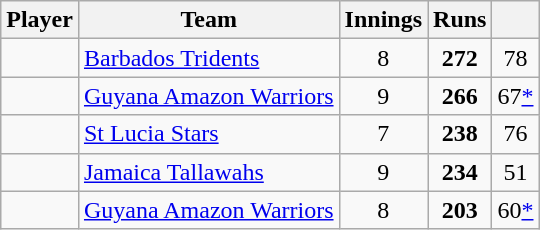<table class="wikitable" style="text-align: center;">
<tr>
<th>Player</th>
<th>Team</th>
<th>Innings</th>
<th>Runs</th>
<th></th>
</tr>
<tr>
<td style="text-align:left"></td>
<td style="text-align:left"><a href='#'>Barbados Tridents</a></td>
<td>8</td>
<td><strong>272</strong></td>
<td>78</td>
</tr>
<tr>
<td style="text-align:left"></td>
<td style="text-align:left"><a href='#'>Guyana Amazon Warriors</a></td>
<td>9</td>
<td><strong>266</strong></td>
<td>67<a href='#'>*</a></td>
</tr>
<tr>
<td style="text-align:left"></td>
<td style="text-align:left"><a href='#'>St Lucia Stars</a></td>
<td>7</td>
<td><strong>238</strong></td>
<td>76</td>
</tr>
<tr>
<td style="text-align:left"></td>
<td style="text-align:left"><a href='#'>Jamaica Tallawahs</a></td>
<td>9</td>
<td><strong>234</strong></td>
<td>51</td>
</tr>
<tr>
<td style="text-align:left"></td>
<td style="text-align:left"><a href='#'>Guyana Amazon Warriors</a></td>
<td>8</td>
<td><strong>203</strong></td>
<td>60<a href='#'>*</a></td>
</tr>
</table>
